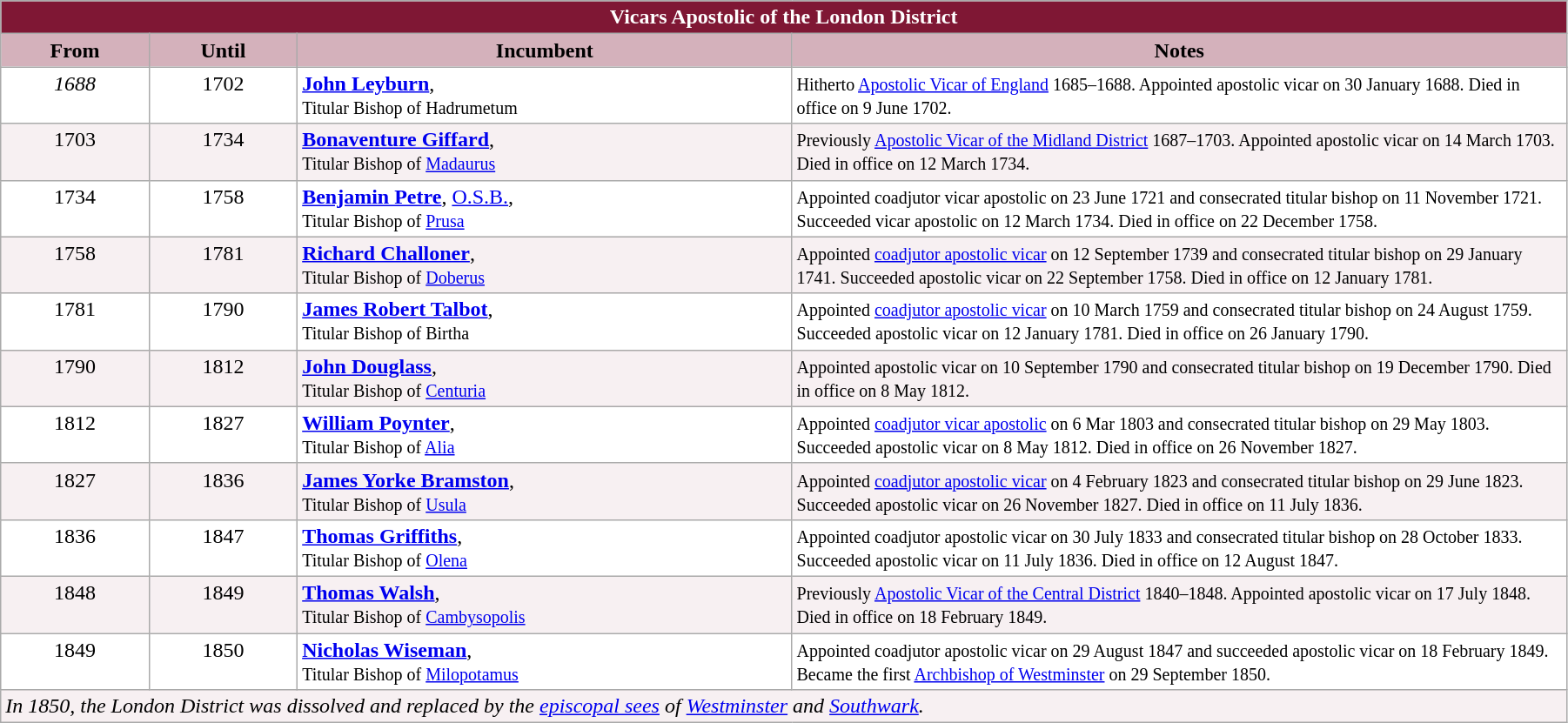<table class="wikitable" style="width:95%;" border="1" cellpadding="2">
<tr align=centre>
<th colspan="4" style="background-color: #7F1734; color: white;">Vicars Apostolic of the London District</th>
</tr>
<tr align=centre>
<th style="background-color:#D4B1BB" width="9%">From</th>
<th style="background-color:#D4B1BB" width="9%">Until</th>
<th style="background-color:#D4B1BB" width="30%">Incumbent</th>
<th style="background-color:#D4B1BB" width="47%">Notes</th>
</tr>
<tr valign="top" style="background-color: white;">
<td align=center><em>1688</em></td>
<td align=center>1702</td>
<td><strong><a href='#'>John Leyburn</a></strong>, <br><small>Titular Bishop of Hadrumetum </small></td>
<td><small>Hitherto <a href='#'>Apostolic Vicar of England</a> 1685–1688. Appointed apostolic vicar on 30 January 1688. Died in office on 9 June 1702.</small></td>
</tr>
<tr valign="top" style="background-color: #F7F0F2;">
<td align=center>1703</td>
<td align=center>1734</td>
<td><strong><a href='#'>Bonaventure Giffard</a></strong>, <br><small>Titular Bishop of <a href='#'>Madaurus</a> </small></td>
<td><small>Previously <a href='#'>Apostolic Vicar of the Midland District</a> 1687–1703. Appointed apostolic vicar on 14 March 1703. Died in office on 12 March 1734.</small></td>
</tr>
<tr valign="top" style="background-color: white;">
<td align=center>1734</td>
<td align=center>1758</td>
<td><strong><a href='#'>Benjamin Petre</a></strong>, <a href='#'>O.S.B.</a>, <br><small>Titular Bishop of <a href='#'>Prusa</a></small></td>
<td><small>Appointed coadjutor vicar apostolic on 23 June 1721 and consecrated titular bishop on 11 November 1721. Succeeded vicar apostolic on 12 March 1734. Died in office on 22 December 1758.</small></td>
</tr>
<tr valign="top" style="background-color: #F7F0F2;">
<td align=center>1758</td>
<td align=center>1781</td>
<td><strong><a href='#'>Richard Challoner</a></strong>, <br><small>Titular Bishop of <a href='#'>Doberus</a> </small></td>
<td><small>Appointed <a href='#'>coadjutor apostolic vicar</a> on 12 September 1739 and consecrated titular bishop on 29 January 1741. Succeeded apostolic vicar on 22 September 1758. Died in office on 12 January 1781.</small></td>
</tr>
<tr valign="top" style="background-color: white;">
<td align=center>1781</td>
<td align=center>1790</td>
<td><strong><a href='#'>James Robert Talbot</a></strong>, <br><small>Titular Bishop of Birtha </small></td>
<td><small>Appointed <a href='#'>coadjutor apostolic vicar</a> on 10 March 1759 and consecrated titular bishop on 24 August 1759. Succeeded apostolic vicar on 12 January 1781. Died in office on 26 January 1790.</small></td>
</tr>
<tr valign="top" style="background-color: #F7F0F2;">
<td align=center>1790</td>
<td align=center>1812</td>
<td><strong><a href='#'>John Douglass</a></strong>, <br><small>Titular Bishop of <a href='#'>Centuria</a> </small></td>
<td><small>Appointed apostolic vicar on 10 September 1790 and consecrated titular bishop on 19 December 1790. Died in office on 8 May 1812.</small></td>
</tr>
<tr valign="top" style="background-color: white;">
<td align=center>1812</td>
<td align=center>1827</td>
<td><strong><a href='#'>William Poynter</a></strong>, <br><small>Titular Bishop of <a href='#'>Alia</a></small></td>
<td><small>Appointed <a href='#'>coadjutor vicar apostolic</a> on 6 Mar 1803 and consecrated titular bishop on 29 May 1803. Succeeded apostolic vicar on 8 May 1812. Died in office on 26 November 1827.</small></td>
</tr>
<tr valign="top" style="background-color: #F7F0F2;">
<td align=center>1827</td>
<td align=center>1836</td>
<td><strong><a href='#'>James Yorke Bramston</a></strong>, <br><small>Titular Bishop of <a href='#'>Usula</a> </small></td>
<td><small>Appointed <a href='#'>coadjutor apostolic vicar</a> on 4 February 1823 and consecrated titular bishop on 29 June 1823. Succeeded apostolic vicar on 26 November 1827. Died in office on 11 July 1836.</small></td>
</tr>
<tr valign="top" style="background-color: white;">
<td align=center>1836</td>
<td align=center>1847</td>
<td><strong><a href='#'>Thomas Griffiths</a></strong>, <br><small>Titular Bishop of <a href='#'>Olena</a> </small></td>
<td><small>Appointed coadjutor apostolic vicar on 30 July 1833 and consecrated titular bishop on 28 October 1833. Succeeded apostolic vicar on 11 July 1836. Died in office on 12 August 1847.</small></td>
</tr>
<tr valign="top" style="background-color: #F7F0F2;">
<td align=center>1848</td>
<td align=center>1849</td>
<td><strong><a href='#'>Thomas Walsh</a></strong>, <br><small>Titular Bishop of <a href='#'>Cambysopolis</a> </small></td>
<td><small>Previously <a href='#'>Apostolic Vicar of the Central District</a> 1840–1848. Appointed apostolic vicar on 17 July 1848. Died in office on 18 February 1849.</small></td>
</tr>
<tr valign="top" style="background-color: white;">
<td align=center>1849</td>
<td align=center>1850</td>
<td><strong><a href='#'>Nicholas Wiseman</a></strong>, <br><small>Titular Bishop of <a href='#'>Milopotamus</a></small></td>
<td><small>Appointed coadjutor apostolic vicar on 29 August 1847 and succeeded apostolic vicar on 18 February 1849. Became the first <a href='#'>Archbishop of Westminster</a> on 29 September 1850.</small></td>
</tr>
<tr valign="top" style="background-color: #F7F0F2;">
<td colspan="4"><em>In 1850, the London District was dissolved and replaced by the <a href='#'>episcopal sees</a> of <a href='#'>Westminster</a> and <a href='#'>Southwark</a>.</em></td>
</tr>
</table>
